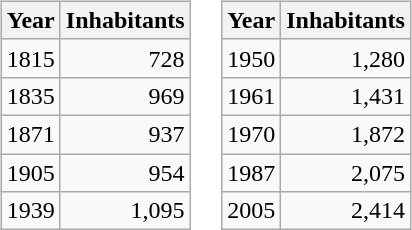<table border="0">
<tr>
<td valign="top"><br><table class="wikitable">
<tr>
<th>Year</th>
<th>Inhabitants</th>
</tr>
<tr>
<td>1815</td>
<td align="right">728</td>
</tr>
<tr>
<td>1835</td>
<td align="right">969</td>
</tr>
<tr>
<td>1871</td>
<td align="right">937</td>
</tr>
<tr>
<td>1905</td>
<td align="right">954</td>
</tr>
<tr>
<td>1939</td>
<td align="right">1,095</td>
</tr>
</table>
</td>
<td valign="top"><br><table class="wikitable">
<tr>
<th>Year</th>
<th>Inhabitants</th>
</tr>
<tr>
<td>1950</td>
<td align="right">1,280</td>
</tr>
<tr>
<td>1961</td>
<td align="right">1,431</td>
</tr>
<tr>
<td>1970</td>
<td align="right">1,872</td>
</tr>
<tr>
<td>1987</td>
<td align="right">2,075</td>
</tr>
<tr>
<td>2005</td>
<td align="right">2,414</td>
</tr>
</table>
</td>
</tr>
</table>
